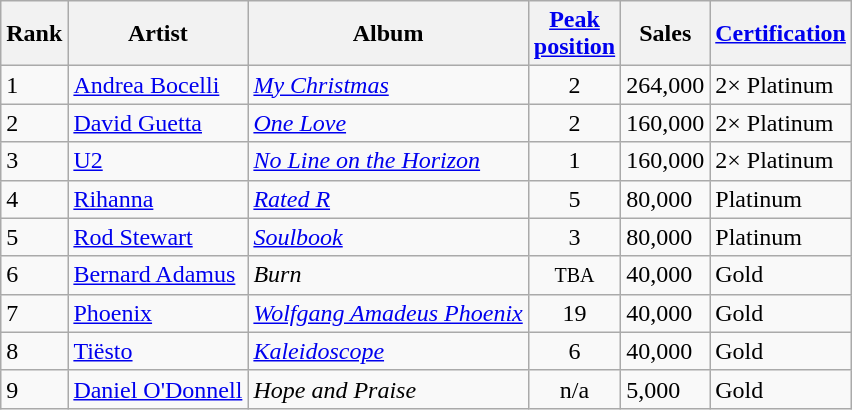<table class="wikitable sortable">
<tr>
<th>Rank</th>
<th>Artist</th>
<th>Album</th>
<th><a href='#'>Peak<br>position</a></th>
<th>Sales</th>
<th><a href='#'>Certification</a></th>
</tr>
<tr>
<td>1</td>
<td><a href='#'>Andrea Bocelli</a></td>
<td><em><a href='#'>My Christmas</a></em></td>
<td style="text-align:center;">2</td>
<td>264,000</td>
<td>2× Platinum</td>
</tr>
<tr>
<td>2</td>
<td><a href='#'>David Guetta</a></td>
<td><em><a href='#'>One Love</a></em></td>
<td style="text-align:center;">2</td>
<td>160,000</td>
<td>2× Platinum</td>
</tr>
<tr>
<td>3</td>
<td><a href='#'>U2</a></td>
<td><em><a href='#'>No Line on the Horizon</a></em></td>
<td style="text-align:center;">1</td>
<td>160,000</td>
<td>2× Platinum</td>
</tr>
<tr>
<td>4</td>
<td><a href='#'>Rihanna</a></td>
<td><em><a href='#'>Rated R</a></em></td>
<td style="text-align:center;">5</td>
<td>80,000</td>
<td>Platinum</td>
</tr>
<tr>
<td>5</td>
<td><a href='#'>Rod Stewart</a></td>
<td><em><a href='#'>Soulbook</a></em></td>
<td style="text-align:center;">3</td>
<td>80,000</td>
<td>Platinum</td>
</tr>
<tr>
<td>6</td>
<td><a href='#'>Bernard Adamus</a></td>
<td><em>Burn</em></td>
<td style="text-align:center;"><span><small>TBA</small></span></td>
<td>40,000</td>
<td>Gold</td>
</tr>
<tr>
<td>7</td>
<td><a href='#'>Phoenix</a></td>
<td><em><a href='#'>Wolfgang Amadeus Phoenix</a></em></td>
<td style="text-align:center;">19</td>
<td>40,000</td>
<td>Gold</td>
</tr>
<tr>
<td>8</td>
<td><a href='#'>Tiësto</a></td>
<td><em><a href='#'>Kaleidoscope</a></em></td>
<td style="text-align:center;">6</td>
<td>40,000</td>
<td>Gold</td>
</tr>
<tr>
<td>9</td>
<td><a href='#'>Daniel O'Donnell</a></td>
<td><em>Hope and Praise</em></td>
<td style="text-align:center;">n/a</td>
<td>5,000</td>
<td>Gold</td>
</tr>
</table>
